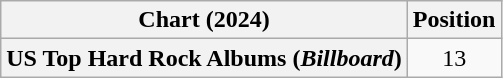<table class="wikitable sortable plainrowheaders" style="text-align:center">
<tr>
<th scope="col">Chart (2024)</th>
<th scope="col">Position</th>
</tr>
<tr>
<th scope="row">US Top Hard Rock Albums (<em>Billboard</em>)</th>
<td>13</td>
</tr>
</table>
